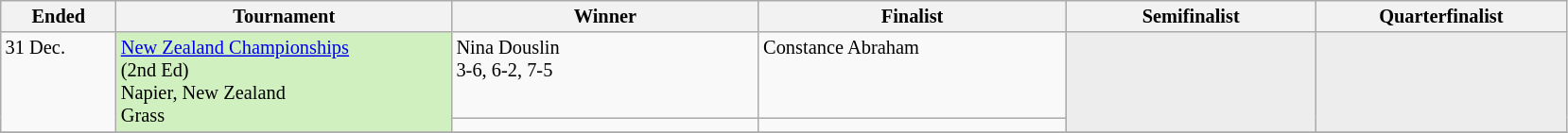<table class="wikitable" style="font-size:85%;">
<tr>
<th width="75">Ended</th>
<th width="230">Tournament</th>
<th width="210">Winner</th>
<th width="210">Finalist</th>
<th width="170">Semifinalist</th>
<th width="170">Quarterfinalist</th>
</tr>
<tr valign=top>
<td rowspan=2>31 Dec.</td>
<td style="background:#d0f0c0" rowspan="2"><a href='#'>New Zealand Championships</a><br>(2nd Ed)<br>Napier, New Zealand<br>Grass</td>
<td> Nina Douslin<br>3-6, 6-2, 7-5</td>
<td> Constance Abraham</td>
<td style="background:#ededed;" rowspan=2></td>
<td style="background:#ededed;" rowspan=2></td>
</tr>
<tr valign=top>
<td></td>
<td></td>
</tr>
<tr valign=top>
</tr>
</table>
